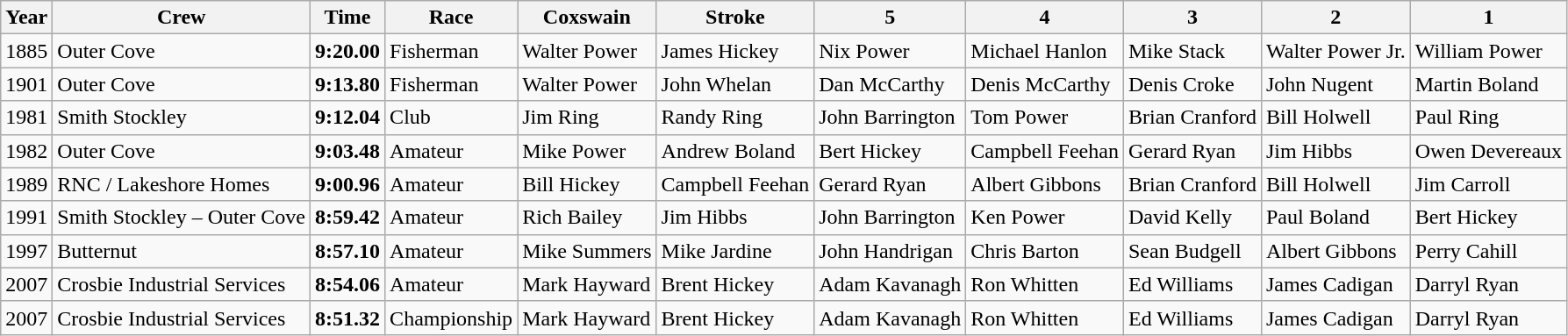<table class="wikitable">
<tr>
<th><strong>Year</strong></th>
<th><strong>Crew</strong></th>
<th><strong>Time</strong></th>
<th><strong>Race</strong></th>
<th><strong>Coxswain</strong></th>
<th><strong>Stroke</strong></th>
<th><strong>5</strong></th>
<th><strong>4</strong></th>
<th><strong>3</strong></th>
<th><strong>2</strong></th>
<th><strong>1</strong></th>
</tr>
<tr>
<td>1885</td>
<td>Outer Cove</td>
<td><strong>9:20.00</strong></td>
<td>Fisherman</td>
<td>Walter Power</td>
<td>James Hickey</td>
<td>Nix Power</td>
<td>Michael Hanlon</td>
<td>Mike Stack</td>
<td>Walter Power Jr.</td>
<td>William Power</td>
</tr>
<tr>
<td>1901</td>
<td>Outer Cove</td>
<td><strong>9:13.80</strong></td>
<td>Fisherman</td>
<td>Walter Power</td>
<td>John Whelan</td>
<td>Dan McCarthy</td>
<td>Denis McCarthy</td>
<td>Denis Croke</td>
<td>John Nugent</td>
<td>Martin Boland</td>
</tr>
<tr>
<td>1981</td>
<td>Smith Stockley</td>
<td><strong>9:12.04</strong></td>
<td>Club</td>
<td>Jim Ring</td>
<td>Randy Ring</td>
<td>John Barrington</td>
<td>Tom Power</td>
<td>Brian Cranford</td>
<td>Bill Holwell</td>
<td>Paul Ring</td>
</tr>
<tr>
<td>1982</td>
<td>Outer Cove</td>
<td><strong>9:03.48</strong></td>
<td>Amateur</td>
<td>Mike Power</td>
<td>Andrew Boland</td>
<td>Bert Hickey</td>
<td>Campbell Feehan</td>
<td>Gerard Ryan</td>
<td>Jim Hibbs</td>
<td>Owen Devereaux</td>
</tr>
<tr>
<td>1989</td>
<td>RNC / Lakeshore Homes</td>
<td><strong>9:00.96</strong></td>
<td>Amateur</td>
<td>Bill Hickey</td>
<td>Campbell Feehan</td>
<td>Gerard Ryan</td>
<td>Albert Gibbons</td>
<td>Brian Cranford</td>
<td>Bill Holwell</td>
<td>Jim Carroll</td>
</tr>
<tr>
<td>1991</td>
<td>Smith Stockley – Outer Cove</td>
<td><strong>8:59.42</strong></td>
<td>Amateur</td>
<td>Rich Bailey</td>
<td>Jim Hibbs</td>
<td>John Barrington</td>
<td>Ken Power</td>
<td>David Kelly</td>
<td>Paul Boland</td>
<td>Bert Hickey</td>
</tr>
<tr>
<td>1997</td>
<td>Butternut</td>
<td><strong>8:57.10</strong></td>
<td>Amateur</td>
<td>Mike Summers</td>
<td>Mike Jardine</td>
<td>John Handrigan</td>
<td>Chris Barton</td>
<td>Sean Budgell</td>
<td>Albert Gibbons</td>
<td>Perry Cahill</td>
</tr>
<tr>
<td>2007</td>
<td>Crosbie Industrial Services</td>
<td><strong>8:54.06</strong></td>
<td>Amateur</td>
<td>Mark Hayward</td>
<td>Brent Hickey</td>
<td>Adam Kavanagh</td>
<td>Ron Whitten</td>
<td>Ed Williams</td>
<td>James Cadigan</td>
<td>Darryl Ryan</td>
</tr>
<tr>
<td>2007</td>
<td>Crosbie Industrial Services</td>
<td><strong>8:51.32</strong></td>
<td>Championship</td>
<td>Mark Hayward</td>
<td>Brent Hickey</td>
<td>Adam Kavanagh</td>
<td>Ron Whitten</td>
<td>Ed Williams</td>
<td>James Cadigan</td>
<td>Darryl Ryan</td>
</tr>
</table>
